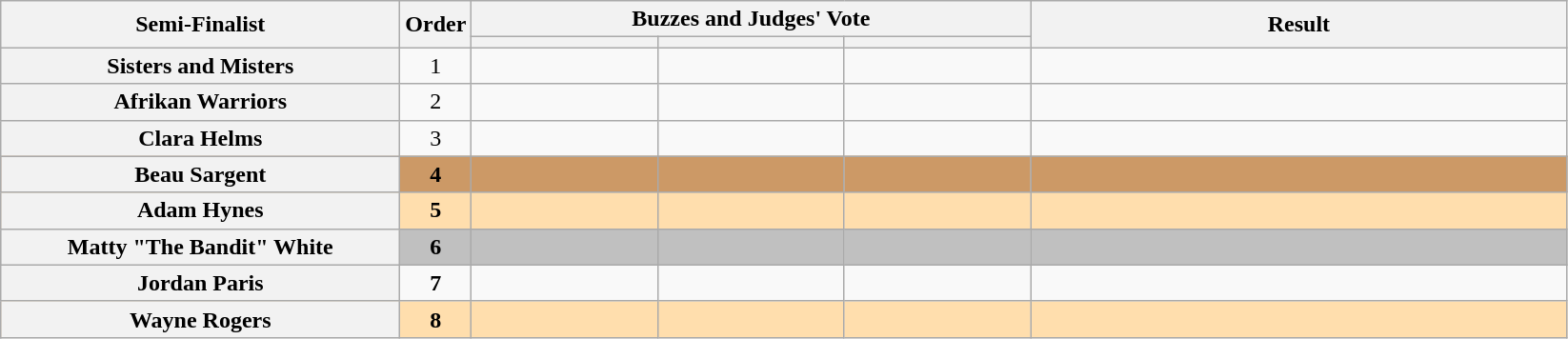<table class="wikitable plainrowheaders sortable" style="text-align:center;">
<tr>
<th scope="col" rowspan=2 class="unsortable" style="width:17em;">Semi-Finalist</th>
<th scope="col" rowspan=2 style="width:1em;">Order</th>
<th scope="col" colspan=3 class="unsortable" style="width:24em;">Buzzes and Judges' Vote</th>
<th scope="col" rowspan=2 style="width:23em;">Result</th>
</tr>
<tr>
<th scope="col" class="unsortable" style="width:6em;"></th>
<th scope="col" class="unsortable" style="width:6em;"></th>
<th scope="col" class="unsortable" style="width:6em;"></th>
</tr>
<tr>
<th scope="row">Sisters and Misters</th>
<td>1</td>
<td style="text-align:center;"></td>
<td style="text-align:center;"></td>
<td style="text-align:center;"></td>
<td></td>
</tr>
<tr>
<th scope="row">Afrikan Warriors</th>
<td>2</td>
<td style="text-align:center;"></td>
<td style="text-align:center;"></td>
<td style="text-align:center;"></td>
<td></td>
</tr>
<tr>
<th scope="row">Clara Helms</th>
<td>3</td>
<td style="text-align:center;"></td>
<td style="text-align:center;"></td>
<td style="text-align:center;"></td>
<td></td>
</tr>
<tr bgcolor=#c96>
<th scope="row"><strong>Beau Sargent</strong></th>
<td><strong>4</strong></td>
<td style="text-align:center;"></td>
<td style="text-align:center;"></td>
<td style="text-align:center;"></td>
<td><strong></strong></td>
</tr>
<tr bgcolor=navajowhite>
<th scope="row"><strong>Adam Hynes</strong></th>
<td><strong>5</strong></td>
<td style="text-align:center;"></td>
<td style="text-align:center;"></td>
<td style="text-align:center;"></td>
<td><strong></strong></td>
</tr>
<tr bgcolor=silver>
<th scope="row"><strong>Matty "The Bandit" White</strong></th>
<td><strong>6</strong></td>
<td style="text-align:center;"></td>
<td style="text-align:center;"></td>
<td style="text-align:center;"></td>
<td><strong></strong></td>
</tr>
<tr>
<th scope="row">Jordan Paris</th>
<td><strong>7</strong></td>
<td style="text-align:center;"></td>
<td style="text-align:center;"></td>
<td style="text-align:center;"></td>
<td></td>
</tr>
<tr bgcolor=navajowhite>
<th scope="row"><strong>Wayne Rogers</strong></th>
<td><strong>8</strong></td>
<td style="text-align:center;"></td>
<td style="text-align:center;"></td>
<td style="text-align:center;"></td>
<td><strong></strong></td>
</tr>
</table>
